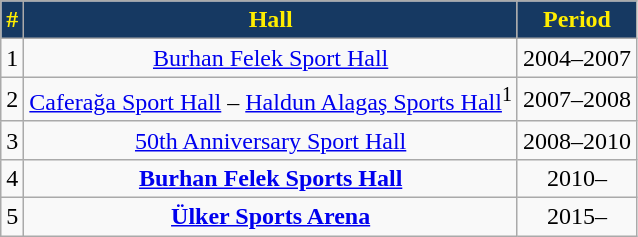<table class="wikitable sortable" style="text-align:center;">
<tr>
<th style="color:#FFED00; background:#163962;">#</th>
<th style="color:#FFED00; background:#163962;">Hall</th>
<th style="color:#FFED00; background:#163962;">Period</th>
</tr>
<tr>
<td>1</td>
<td><a href='#'>Burhan Felek Sport Hall</a></td>
<td>2004–2007</td>
</tr>
<tr>
<td>2</td>
<td><a href='#'>Caferağa Sport Hall</a> – <a href='#'>Haldun Alagaş Sports Hall</a><sup>1</sup></td>
<td>2007–2008</td>
</tr>
<tr>
<td>3</td>
<td><a href='#'>50th Anniversary Sport Hall</a></td>
<td>2008–2010</td>
</tr>
<tr>
<td>4</td>
<td><strong><a href='#'>Burhan Felek Sports Hall</a></strong></td>
<td>2010–</td>
</tr>
<tr>
<td>5</td>
<td><strong><a href='#'>Ülker Sports Arena</a></strong></td>
<td>2015–</td>
</tr>
</table>
